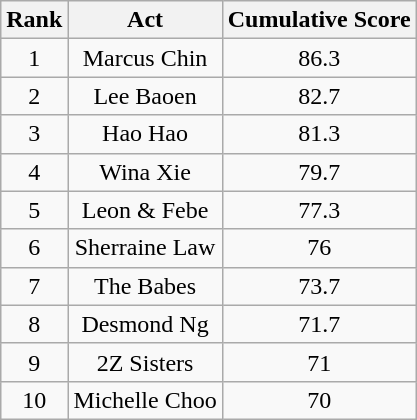<table class="wikitable plainrowheaders" style="text-align:center;">
<tr>
<th scope="col">Rank</th>
<th scope="col">Act</th>
<th scope="col">Cumulative Score</th>
</tr>
<tr>
<td>1</td>
<td>Marcus Chin</td>
<td>86.3</td>
</tr>
<tr>
<td>2</td>
<td>Lee Baoen</td>
<td>82.7</td>
</tr>
<tr>
<td>3</td>
<td>Hao Hao</td>
<td>81.3</td>
</tr>
<tr>
<td>4</td>
<td>Wina Xie</td>
<td>79.7</td>
</tr>
<tr>
<td>5</td>
<td>Leon & Febe</td>
<td>77.3</td>
</tr>
<tr>
<td>6</td>
<td>Sherraine Law</td>
<td>76</td>
</tr>
<tr>
<td>7</td>
<td>The Babes</td>
<td>73.7</td>
</tr>
<tr>
<td>8</td>
<td>Desmond Ng</td>
<td>71.7</td>
</tr>
<tr>
<td>9</td>
<td>2Z Sisters</td>
<td>71</td>
</tr>
<tr>
<td>10</td>
<td>Michelle Choo</td>
<td>70</td>
</tr>
</table>
